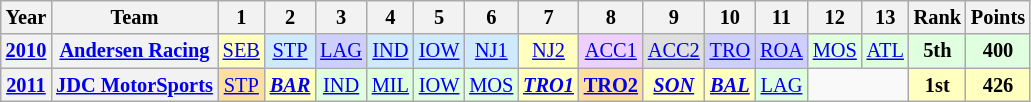<table class="wikitable" style="text-align:center; font-size:85%">
<tr>
<th>Year</th>
<th>Team</th>
<th>1</th>
<th>2</th>
<th>3</th>
<th>4</th>
<th>5</th>
<th>6</th>
<th>7</th>
<th>8</th>
<th>9</th>
<th>10</th>
<th>11</th>
<th>12</th>
<th>13</th>
<th>Rank</th>
<th>Points</th>
</tr>
<tr>
<th><a href='#'>2010</a></th>
<th nowrap><a href='#'>Andersen Racing</a></th>
<td style="background:#FFFFBF;"><a href='#'>SEB</a><br></td>
<td style="background:#CFEAFF;"><a href='#'>STP</a><br></td>
<td style="background:#CFCFFF;"><a href='#'>LAG</a><br></td>
<td style="background:#CFEAFF;"><a href='#'>IND</a><br></td>
<td style="background:#CFEAFF;"><a href='#'>IOW</a><br></td>
<td style="background:#CFEAFF;"><a href='#'>NJ1</a><br></td>
<td style="background:#FFFFBF;"><a href='#'>NJ2</a><br></td>
<td style="background:#EFCFFF;"><a href='#'>ACC1</a><br></td>
<td style="background:#DFDFDF;"><a href='#'>ACC2</a><br></td>
<td style="background:#CFCFFF;"><a href='#'>TRO</a><br></td>
<td style="background:#CFCFFF;"><a href='#'>ROA</a><br></td>
<td style="background:#DFFFDF;"><a href='#'>MOS</a><br></td>
<td style="background:#DFFFDF;"><a href='#'>ATL</a><br></td>
<th style="background:#DFFFDF;">5th</th>
<th style="background:#DFFFDF;">400</th>
</tr>
<tr>
<th><a href='#'>2011</a></th>
<th nowrap><a href='#'>JDC MotorSports</a></th>
<td style="background:#FFDF9F;"><a href='#'>STP</a><br></td>
<td style="background:#FFFFBF;"><strong><em><a href='#'>BAR</a></em></strong><br></td>
<td style="background:#DFFFDF;"><a href='#'>IND</a><br></td>
<td style="background:#DFFFDF;"><a href='#'>MIL</a><br></td>
<td style="background:#DFFFDF;"><a href='#'>IOW</a><br></td>
<td style="background:#DFFFDF;"><a href='#'>MOS</a><br></td>
<td style="background:#FFFFBF;"><strong><em><a href='#'>TRO1</a></em></strong><br></td>
<td style="background:#FFDF9F;"><strong><a href='#'>TRO2</a></strong><br></td>
<td style="background:#FFFFBF;"><strong><em><a href='#'>SON</a></em></strong><br></td>
<td style="background:#FFFFBF;"><strong><em><a href='#'>BAL</a></em></strong><br></td>
<td style="background:#DFFFDF;"><a href='#'>LAG</a><br></td>
<td colspan=2></td>
<th style="background:#FFFFBF;">1st</th>
<th style="background:#FFFFBF;">426</th>
</tr>
</table>
